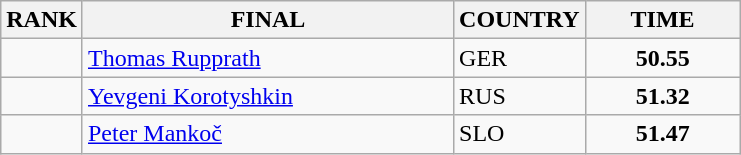<table class="wikitable">
<tr>
<th>RANK</th>
<th align="left" style="width: 15em">FINAL</th>
<th>COUNTRY</th>
<th style="width: 6em">TIME</th>
</tr>
<tr>
<td align="center"></td>
<td><a href='#'>Thomas Rupprath</a></td>
<td> GER</td>
<td align="center"><strong>50.55</strong></td>
</tr>
<tr>
<td align="center"></td>
<td><a href='#'>Yevgeni Korotyshkin</a></td>
<td> RUS</td>
<td align="center"><strong>51.32</strong></td>
</tr>
<tr>
<td align="center"></td>
<td><a href='#'>Peter Mankoč</a></td>
<td> SLO</td>
<td align="center"><strong>51.47</strong></td>
</tr>
</table>
